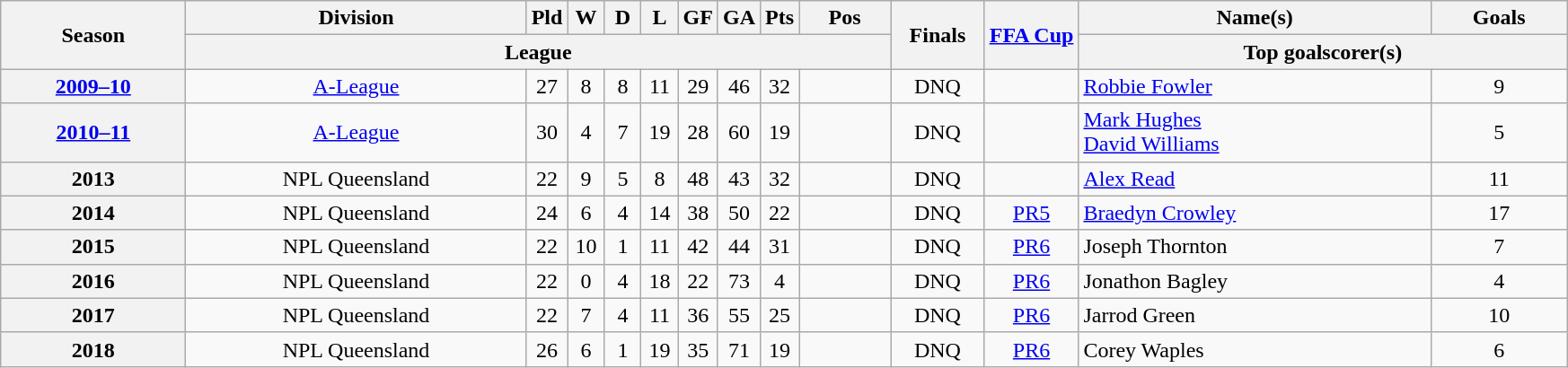<table class="wikitable sortable" style="text-align: center">
<tr>
<th scope="col" rowspan="2">Season</th>
<th scope="col">Division</th>
<th width="20" scope="col">Pld</th>
<th width="20" scope="col">W</th>
<th width="20" scope="col">D</th>
<th width="20" scope="col">L</th>
<th width="20" scope="col">GF</th>
<th width="20" scope="col">GA</th>
<th width="20" scope="col">Pts</th>
<th scope="col">Pos</th>
<th rowspan="2" width=6% scope="col" class="unsortable">Finals</th>
<th rowspan="2" width=6% scope="col" class="unsortable"><a href='#'>FFA Cup</a></th>
<th scope="col">Name(s)</th>
<th scope="col">Goals</th>
</tr>
<tr class="unsortable">
<th colspan="9" scope="col">League</th>
<th colspan="2" scope="col">Top goalscorer(s)</th>
</tr>
<tr>
<th><a href='#'>2009–10</a></th>
<td><a href='#'>A-League</a></td>
<td>27</td>
<td>8</td>
<td>8</td>
<td>11</td>
<td>29</td>
<td>46</td>
<td>32</td>
<td></td>
<td>DNQ</td>
<td></td>
<td align=left><a href='#'>Robbie Fowler</a></td>
<td>9</td>
</tr>
<tr>
<th><a href='#'>2010–11</a></th>
<td><a href='#'>A-League</a></td>
<td>30</td>
<td>4</td>
<td>7</td>
<td>19</td>
<td>28</td>
<td>60</td>
<td>19</td>
<td></td>
<td>DNQ</td>
<td></td>
<td align=left><a href='#'>Mark Hughes</a><br><a href='#'>David Williams</a></td>
<td>5</td>
</tr>
<tr>
<th>2013</th>
<td>NPL Queensland</td>
<td>22</td>
<td>9</td>
<td>5</td>
<td>8</td>
<td>48</td>
<td>43</td>
<td>32</td>
<td></td>
<td>DNQ</td>
<td></td>
<td align=left><a href='#'>Alex Read</a></td>
<td>11</td>
</tr>
<tr>
<th>2014</th>
<td>NPL Queensland</td>
<td>24</td>
<td>6</td>
<td>4</td>
<td>14</td>
<td>38</td>
<td>50</td>
<td>22</td>
<td></td>
<td>DNQ</td>
<td><a href='#'>PR5</a></td>
<td align=left><a href='#'>Braedyn Crowley</a></td>
<td>17</td>
</tr>
<tr>
<th>2015</th>
<td>NPL Queensland</td>
<td>22</td>
<td>10</td>
<td>1</td>
<td>11</td>
<td>42</td>
<td>44</td>
<td>31</td>
<td></td>
<td>DNQ</td>
<td><a href='#'>PR6</a></td>
<td align=left>Joseph Thornton</td>
<td>7</td>
</tr>
<tr>
<th>2016</th>
<td>NPL Queensland</td>
<td>22</td>
<td>0</td>
<td>4</td>
<td>18</td>
<td>22</td>
<td>73</td>
<td>4</td>
<td></td>
<td>DNQ</td>
<td><a href='#'>PR6</a></td>
<td align=left>Jonathon Bagley</td>
<td>4</td>
</tr>
<tr>
<th>2017</th>
<td>NPL Queensland</td>
<td>22</td>
<td>7</td>
<td>4</td>
<td>11</td>
<td>36</td>
<td>55</td>
<td>25</td>
<td></td>
<td>DNQ</td>
<td><a href='#'>PR6</a></td>
<td align=left>Jarrod Green</td>
<td>10</td>
</tr>
<tr>
<th>2018</th>
<td>NPL Queensland</td>
<td>26</td>
<td>6</td>
<td>1</td>
<td>19</td>
<td>35</td>
<td>71</td>
<td>19</td>
<td></td>
<td>DNQ</td>
<td><a href='#'>PR6</a></td>
<td align=left>Corey Waples</td>
<td>6</td>
</tr>
</table>
